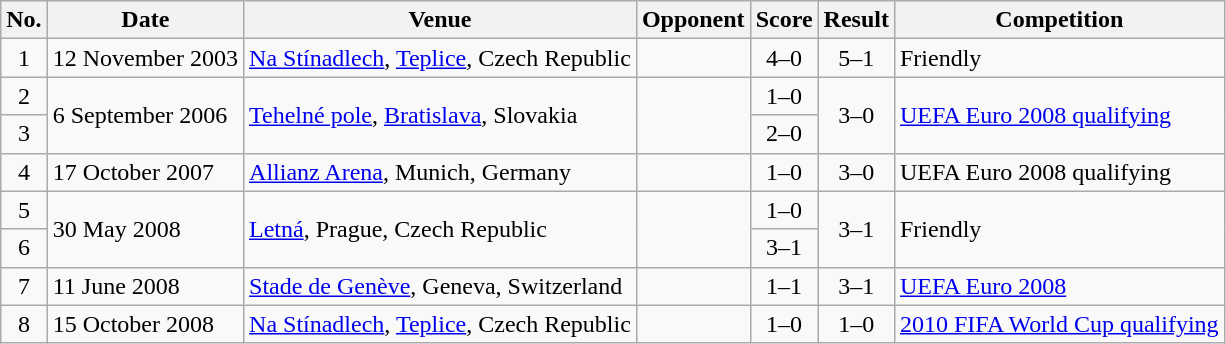<table class="wikitable sortable">
<tr>
<th scope="col">No.</th>
<th scope="col">Date</th>
<th scope="col">Venue</th>
<th scope="col">Opponent</th>
<th scope="col">Score</th>
<th scope="col">Result</th>
<th scope="col">Competition</th>
</tr>
<tr>
<td align="center">1</td>
<td>12 November 2003</td>
<td><a href='#'>Na Stínadlech</a>, <a href='#'>Teplice</a>, Czech Republic</td>
<td></td>
<td align="center">4–0</td>
<td align="center">5–1</td>
<td>Friendly</td>
</tr>
<tr>
<td align="center">2</td>
<td rowspan="2">6 September 2006</td>
<td rowspan="2"><a href='#'>Tehelné pole</a>, <a href='#'>Bratislava</a>, Slovakia</td>
<td rowspan="2"></td>
<td align="center">1–0</td>
<td rowspan="2" align="center">3–0</td>
<td rowspan="2"><a href='#'>UEFA Euro 2008 qualifying</a></td>
</tr>
<tr>
<td align="center">3</td>
<td align="center">2–0</td>
</tr>
<tr>
<td align="center">4</td>
<td>17 October 2007</td>
<td><a href='#'>Allianz Arena</a>, Munich, Germany</td>
<td></td>
<td align="center">1–0</td>
<td align="center">3–0</td>
<td>UEFA Euro 2008 qualifying</td>
</tr>
<tr>
<td align="center">5</td>
<td rowspan="2">30 May 2008</td>
<td rowspan="2"><a href='#'>Letná</a>, Prague, Czech Republic</td>
<td rowspan="2"></td>
<td align="center">1–0</td>
<td rowspan="2" align="center">3–1</td>
<td rowspan="2">Friendly</td>
</tr>
<tr>
<td align="center">6</td>
<td align="center">3–1</td>
</tr>
<tr>
<td align="center">7</td>
<td>11 June 2008</td>
<td><a href='#'>Stade de Genève</a>, Geneva, Switzerland</td>
<td></td>
<td align="center">1–1</td>
<td align="center">3–1</td>
<td><a href='#'>UEFA Euro 2008</a></td>
</tr>
<tr>
<td align="center">8</td>
<td>15 October 2008</td>
<td><a href='#'>Na Stínadlech</a>, <a href='#'>Teplice</a>, Czech Republic</td>
<td></td>
<td align="center">1–0</td>
<td align="center">1–0</td>
<td><a href='#'>2010 FIFA World Cup qualifying</a></td>
</tr>
</table>
